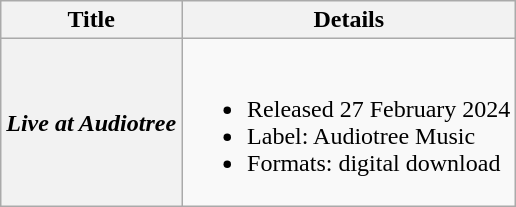<table class="wikitable plainrowheaders">
<tr>
<th>Title</th>
<th>Details</th>
</tr>
<tr>
<th scope="row"><em>Live at Audiotree</em></th>
<td><br><ul><li>Released 27 February 2024</li><li>Label: Audiotree Music</li><li>Formats: digital download</li></ul></td>
</tr>
</table>
